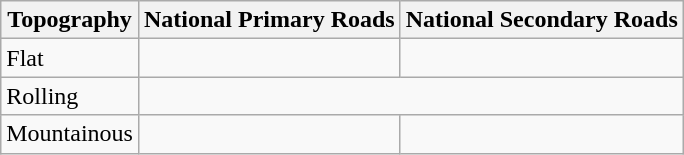<table class="wikitable" style="text-align:center;">
<tr>
<th>Topography</th>
<th>National Primary Roads</th>
<th>National Secondary Roads</th>
</tr>
<tr>
<td style="text-align: left;">Flat</td>
<td></td>
<td></td>
</tr>
<tr>
<td style="text-align: left;">Rolling</td>
<td colspan=2></td>
</tr>
<tr>
<td style="text-align: left;">Mountainous</td>
<td></td>
<td></td>
</tr>
</table>
